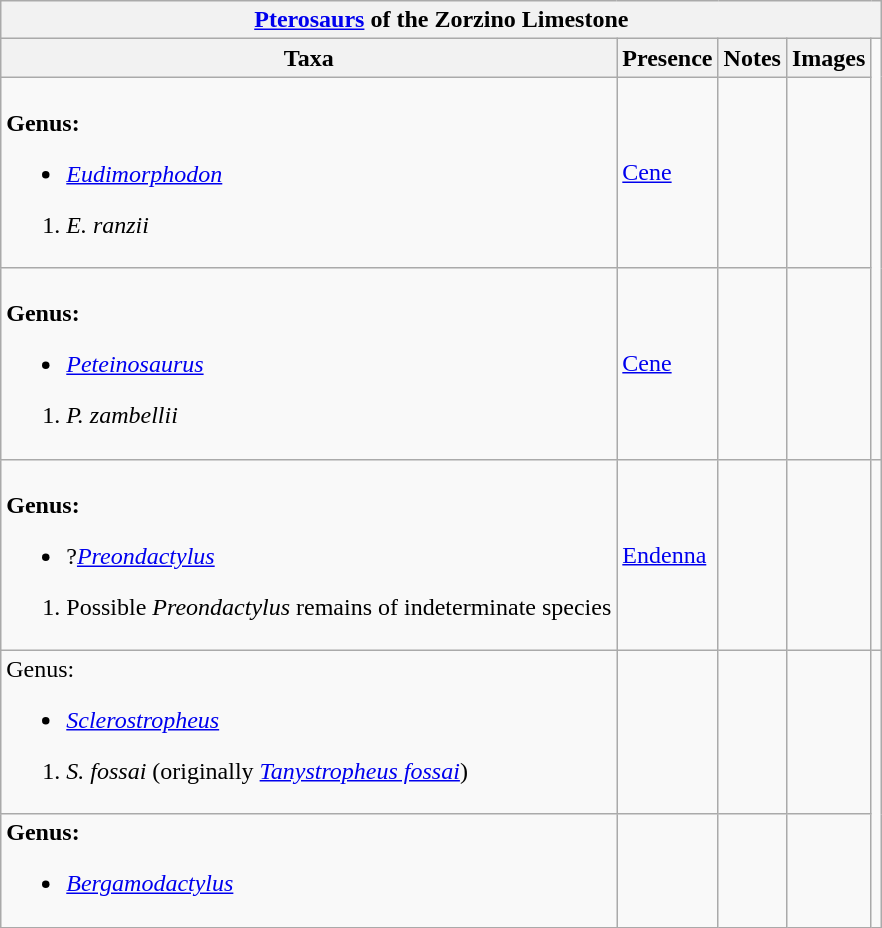<table class="wikitable" align="center">
<tr>
<th colspan="5" align="center"><strong><a href='#'>Pterosaurs</a> of the Zorzino Limestone</strong></th>
</tr>
<tr>
<th>Taxa</th>
<th>Presence</th>
<th>Notes</th>
<th>Images</th>
</tr>
<tr>
<td><br><strong>Genus:</strong><ul><li><em><a href='#'>Eudimorphodon</a></em></li></ul><ol><li><em>E. ranzii</em></li></ol></td>
<td><a href='#'>Cene</a></td>
<td></td>
<td></td>
</tr>
<tr>
<td><br><strong>Genus:</strong><ul><li><em><a href='#'>Peteinosaurus</a></em></li></ul><ol><li><em>P. zambellii</em></li></ol></td>
<td><a href='#'>Cene</a></td>
<td></td>
<td></td>
</tr>
<tr>
<td><br><strong>Genus:</strong><ul><li>?<em><a href='#'>Preondactylus</a></em></li></ul><ol><li>Possible <em>Preondactylus</em> remains of indeterminate species</li></ol></td>
<td><a href='#'>Endenna</a></td>
<td></td>
<td></td>
<td></td>
</tr>
<tr>
<td>Genus:<br><ul><li><em><a href='#'>Sclerostropheus</a></em></li></ul><ol><li><em>S. fossai</em> (originally <em><a href='#'>Tanystropheus fossai</a></em>)</li></ol></td>
<td></td>
<td></td>
<td></td>
</tr>
<tr>
<td><strong>Genus:</strong><br><ul><li><em><a href='#'>Bergamodactylus</a></em></li></ul></td>
<td></td>
<td></td>
<td></td>
</tr>
</table>
